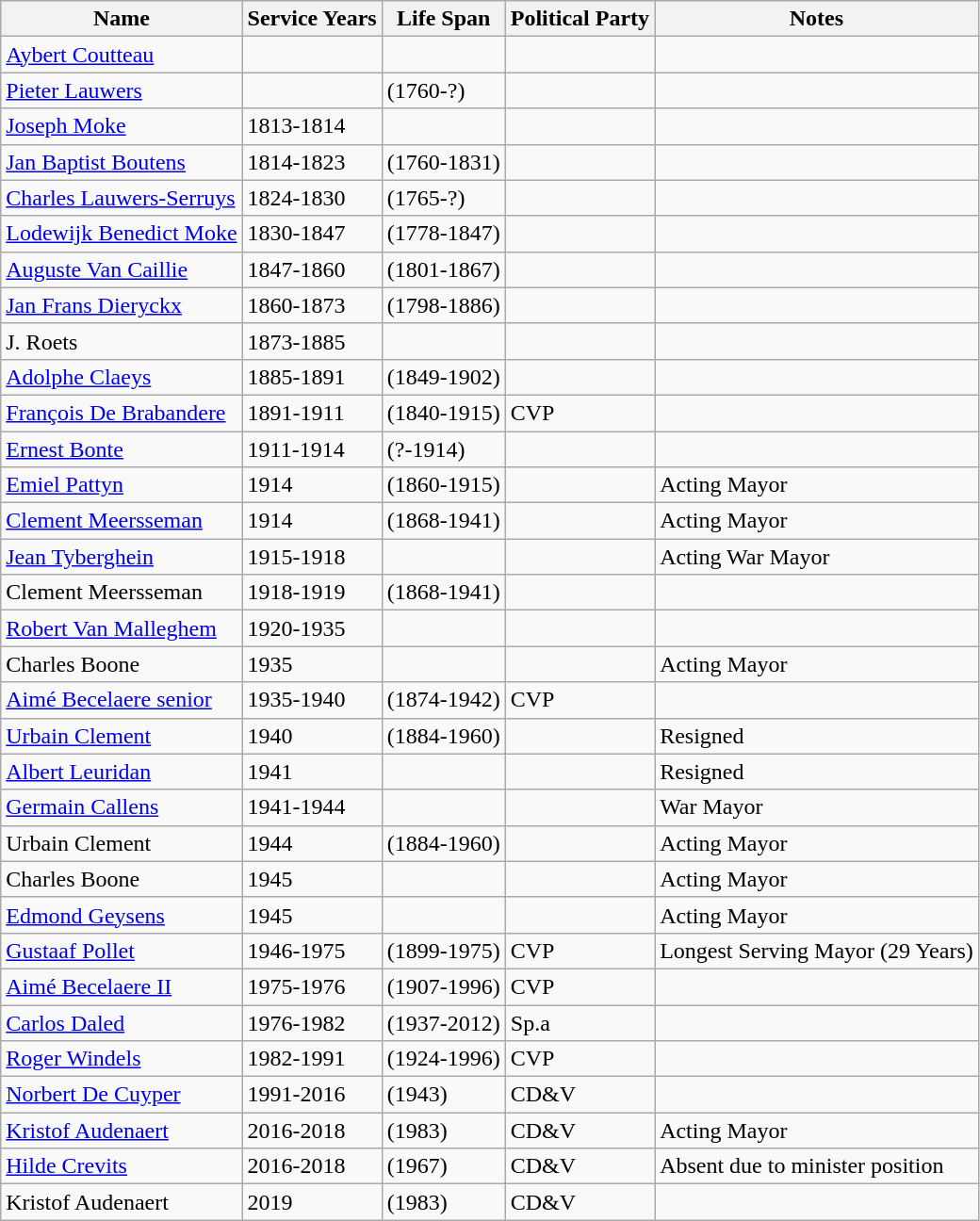<table class="wikitable">
<tr>
<th>Name</th>
<th>Service Years</th>
<th>Life Span</th>
<th>Political Party</th>
<th>Notes</th>
</tr>
<tr>
<td><a href='#'>Aybert Coutteau</a></td>
<td></td>
<td></td>
<td></td>
<td></td>
</tr>
<tr>
<td><a href='#'>Pieter Lauwers</a></td>
<td></td>
<td>(1760-?)</td>
<td></td>
<td></td>
</tr>
<tr>
<td><a href='#'>Joseph Moke</a></td>
<td>1813-1814</td>
<td></td>
<td></td>
<td></td>
</tr>
<tr>
<td><a href='#'>Jan Baptist Boutens</a></td>
<td>1814-1823</td>
<td>(1760-1831)</td>
<td></td>
<td></td>
</tr>
<tr>
<td><a href='#'>Charles Lauwers-Serruys</a></td>
<td>1824-1830</td>
<td>(1765-?)</td>
<td></td>
<td></td>
</tr>
<tr>
<td><a href='#'>Lodewijk Benedict Moke</a></td>
<td>1830-1847</td>
<td>(1778-1847)</td>
<td></td>
<td></td>
</tr>
<tr>
<td><a href='#'>Auguste Van Caillie</a></td>
<td>1847-1860</td>
<td>(1801-1867)</td>
<td></td>
<td></td>
</tr>
<tr>
<td><a href='#'>Jan Frans Dieryckx</a></td>
<td>1860-1873</td>
<td>(1798-1886)</td>
<td></td>
<td></td>
</tr>
<tr>
<td>J. Roets</td>
<td>1873-1885</td>
<td></td>
<td></td>
<td></td>
</tr>
<tr>
<td><a href='#'>Adolphe Claeys</a></td>
<td>1885-1891</td>
<td>(1849-1902)</td>
<td></td>
<td></td>
</tr>
<tr>
<td><a href='#'>François De Brabandere</a></td>
<td>1891-1911</td>
<td>(1840-1915)</td>
<td>CVP</td>
<td></td>
</tr>
<tr>
<td><a href='#'>Ernest Bonte</a></td>
<td>1911-1914</td>
<td>(?-1914)</td>
<td></td>
<td></td>
</tr>
<tr>
<td><a href='#'>Emiel Pattyn</a></td>
<td>1914</td>
<td>(1860-1915)</td>
<td></td>
<td>Acting Mayor</td>
</tr>
<tr>
<td><a href='#'>Clement Meersseman</a></td>
<td>1914</td>
<td>(1868-1941)</td>
<td></td>
<td>Acting Mayor</td>
</tr>
<tr>
<td><a href='#'>Jean Tyberghein</a></td>
<td>1915-1918</td>
<td></td>
<td></td>
<td>Acting War Mayor</td>
</tr>
<tr>
<td>Clement Meersseman</td>
<td>1918-1919</td>
<td>(1868-1941)</td>
<td></td>
<td></td>
</tr>
<tr>
<td><a href='#'>Robert Van Malleghem</a></td>
<td>1920-1935</td>
<td></td>
<td></td>
<td></td>
</tr>
<tr>
<td>Charles Boone</td>
<td>1935</td>
<td></td>
<td></td>
<td>Acting Mayor </td>
</tr>
<tr>
<td><a href='#'>Aimé Becelaere senior</a></td>
<td>1935-1940</td>
<td>(1874-1942)</td>
<td>CVP</td>
<td></td>
</tr>
<tr>
<td><a href='#'>Urbain Clement</a></td>
<td>1940</td>
<td>(1884-1960)</td>
<td></td>
<td>Resigned</td>
</tr>
<tr>
<td><a href='#'>Albert Leuridan</a></td>
<td>1941</td>
<td></td>
<td></td>
<td>Resigned</td>
</tr>
<tr>
<td><a href='#'>Germain Callens</a></td>
<td>1941-1944</td>
<td></td>
<td></td>
<td>War Mayor</td>
</tr>
<tr>
<td>Urbain Clement</td>
<td>1944</td>
<td>(1884-1960)</td>
<td></td>
<td>Acting Mayor</td>
</tr>
<tr>
<td>Charles Boone</td>
<td>1945</td>
<td></td>
<td></td>
<td>Acting Mayor</td>
</tr>
<tr>
<td><a href='#'>Edmond Geysens</a></td>
<td>1945</td>
<td></td>
<td></td>
<td>Acting Mayor</td>
</tr>
<tr>
<td><a href='#'>Gustaaf Pollet</a></td>
<td>1946-1975</td>
<td>(1899-1975)</td>
<td>CVP</td>
<td>Longest Serving Mayor (29 Years)</td>
</tr>
<tr>
<td><a href='#'>Aimé Becelaere II</a></td>
<td>1975-1976</td>
<td>(1907-1996)</td>
<td>CVP</td>
<td></td>
</tr>
<tr>
<td><a href='#'>Carlos Daled</a></td>
<td>1976-1982</td>
<td>(1937-2012)</td>
<td>Sp.a</td>
<td></td>
</tr>
<tr>
<td><a href='#'>Roger Windels</a></td>
<td>1982-1991</td>
<td>(1924-1996)</td>
<td>CVP</td>
<td></td>
</tr>
<tr>
<td><a href='#'>Norbert De Cuyper</a></td>
<td>1991-2016</td>
<td>(1943)</td>
<td>CD&V</td>
<td></td>
</tr>
<tr>
<td><a href='#'>Kristof Audenaert</a></td>
<td>2016-2018</td>
<td>(1983)</td>
<td>CD&V</td>
<td>Acting Mayor</td>
</tr>
<tr>
<td><a href='#'>Hilde Crevits</a></td>
<td>2016-2018</td>
<td>(1967)</td>
<td>CD&V</td>
<td>Absent due to minister position</td>
</tr>
<tr>
<td>Kristof Audenaert</td>
<td>2019</td>
<td>(1983)</td>
<td>CD&V</td>
<td></td>
</tr>
</table>
